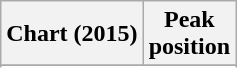<table class="wikitable plainrowheaders sortable" style="text-align:center">
<tr>
<th>Chart (2015)</th>
<th>Peak<br>position</th>
</tr>
<tr>
</tr>
<tr>
</tr>
</table>
